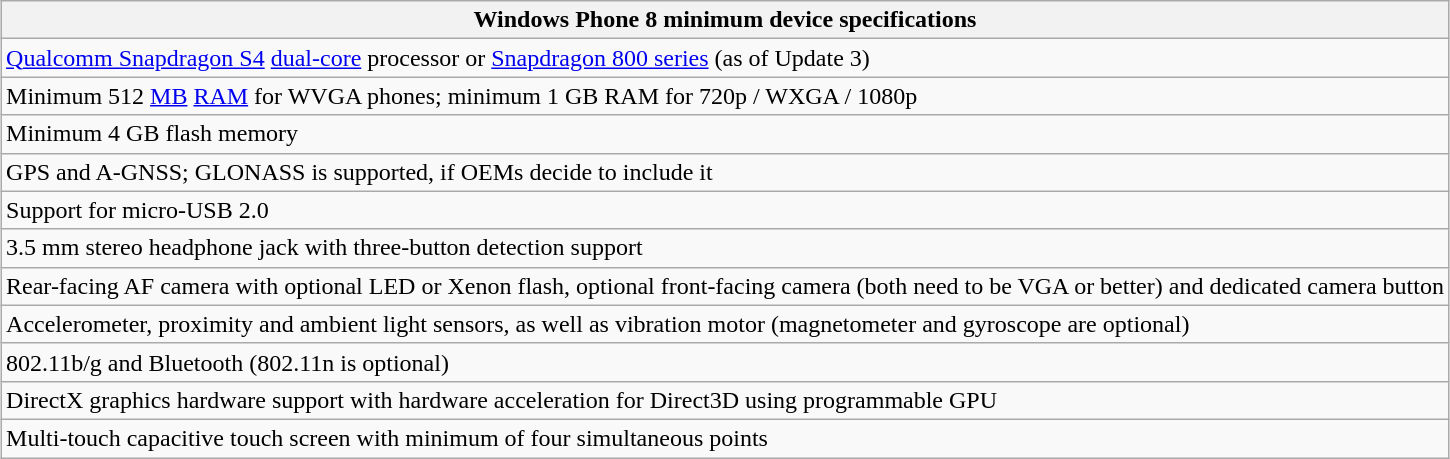<table class="wikitable" style="margin:auto;">
<tr>
<th>Windows Phone 8 minimum device specifications</th>
</tr>
<tr>
<td><a href='#'>Qualcomm Snapdragon S4</a> <a href='#'>dual-core</a> processor or <a href='#'>Snapdragon 800 series</a> (as of Update 3)</td>
</tr>
<tr>
<td>Minimum 512 <a href='#'>MB</a> <a href='#'>RAM</a> for WVGA phones; minimum 1 GB RAM for 720p / WXGA / 1080p</td>
</tr>
<tr>
<td>Minimum 4 GB flash memory</td>
</tr>
<tr>
<td>GPS and A-GNSS; GLONASS is supported, if OEMs decide to include it</td>
</tr>
<tr>
<td>Support for micro-USB 2.0</td>
</tr>
<tr>
<td>3.5 mm stereo headphone jack with three-button detection support</td>
</tr>
<tr>
<td>Rear-facing AF camera with optional LED or Xenon flash, optional front-facing camera (both need to be VGA or better) and dedicated camera button</td>
</tr>
<tr>
<td>Accelerometer, proximity and ambient light sensors, as well as vibration motor (magnetometer and gyroscope are optional)</td>
</tr>
<tr>
<td>802.11b/g and Bluetooth (802.11n is optional)</td>
</tr>
<tr>
<td>DirectX graphics hardware support with hardware acceleration for Direct3D using programmable GPU</td>
</tr>
<tr>
<td>Multi-touch capacitive touch screen with minimum of four simultaneous points</td>
</tr>
</table>
